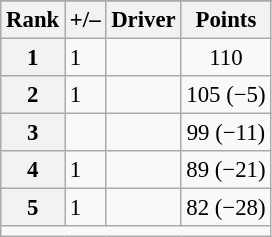<table class="wikitable sortable" style="font-size: 95%;">
<tr>
</tr>
<tr>
<th scope="col">Rank</th>
<th scope="col">+/–</th>
<th scope="col">Driver</th>
<th scope="col">Points</th>
</tr>
<tr>
<th scope="row">1</th>
<td align="left"> 1</td>
<td></td>
<td align="center">110</td>
</tr>
<tr>
<th scope="row">2</th>
<td align="left"> 1</td>
<td></td>
<td align="center">105 (−5)</td>
</tr>
<tr>
<th scope="row">3</th>
<td align="left"></td>
<td></td>
<td align="center">99 (−11)</td>
</tr>
<tr>
<th scope="row">4</th>
<td align="left"> 1</td>
<td></td>
<td align="center">89 (−21)</td>
</tr>
<tr>
<th scope="row">5</th>
<td align="left"> 1</td>
<td></td>
<td align="center">82 (−28)</td>
</tr>
<tr class="sortbottom">
<td colspan="9"></td>
</tr>
</table>
